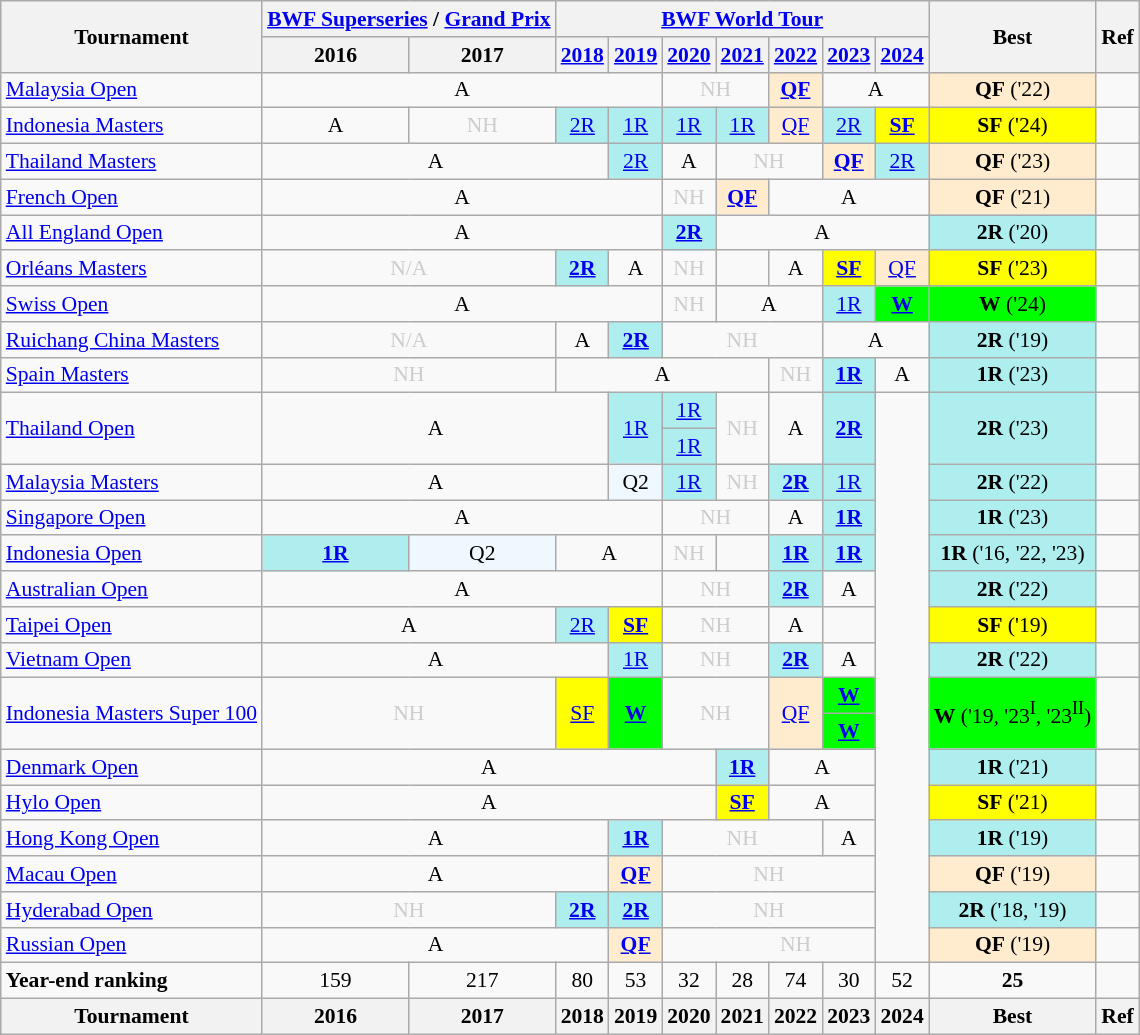<table class="wikitable" style="font-size: 90%; text-align:center">
<tr>
<th rowspan="2">Tournament</th>
<th colspan="2"><a href='#'>BWF Superseries</a> / <a href='#'>Grand Prix</a></th>
<th colspan="7"><a href='#'>BWF World Tour</a></th>
<th rowspan="2">Best</th>
<th rowspan="2">Ref</th>
</tr>
<tr>
<th>2016</th>
<th>2017</th>
<th><a href='#'>2018</a></th>
<th><a href='#'>2019</a></th>
<th><a href='#'>2020</a></th>
<th><a href='#'>2021</a></th>
<th><a href='#'>2022</a></th>
<th><a href='#'>2023</a></th>
<th><a href='#'>2024</a></th>
</tr>
<tr>
<td align=left><a href='#'>Malaysia Open</a></td>
<td colspan="4">A</td>
<td colspan="2" style=color:#ccc>NH</td>
<td bgcolor=FFEBCD><strong><a href='#'>QF</a></strong></td>
<td colspan="2">A</td>
<td bgcolor=FFEBCD><strong>QF</strong> ('22)</td>
<td></td>
</tr>
<tr>
<td align=left><a href='#'>Indonesia Masters</a></td>
<td>A</td>
<td style=color:#ccc>NH</td>
<td bgcolor=AFEEEE><a href='#'>2R</a></td>
<td bgcolor=AFEEEE><a href='#'>1R</a></td>
<td bgcolor=AFEEEE><a href='#'>1R</a></td>
<td bgcolor=AFEEEE><a href='#'>1R</a></td>
<td bgcolor=FFEBCD><a href='#'>QF</a></td>
<td bgcolor=AFEEEE><a href='#'>2R</a></td>
<td bgcolor=FFFF00><strong><a href='#'>SF</a></strong></td>
<td bgcolor=FFFF00><strong>SF</strong> ('24)</td>
<td></td>
</tr>
<tr>
<td align=left><a href='#'>Thailand Masters</a></td>
<td colspan="3">A</td>
<td bgcolor=AFEEEE><a href='#'>2R</a></td>
<td>A</td>
<td colspan="2" style=color:#ccc>NH</td>
<td bgcolor=FFEBCD><strong><a href='#'>QF</a></strong></td>
<td bgcolor=AFEEEE><a href='#'>2R</a></td>
<td bgcolor=FFEBCD><strong>QF</strong> ('23)</td>
<td></td>
</tr>
<tr>
<td align=left><a href='#'>French Open</a></td>
<td colspan="4">A</td>
<td style=color:#ccc>NH</td>
<td bgcolor=FFEBCD><strong><a href='#'>QF</a></strong></td>
<td colspan="3">A</td>
<td bgcolor=FFEBCD><strong>QF</strong> ('21)</td>
<td></td>
</tr>
<tr>
<td align=left><a href='#'>All England Open</a></td>
<td colspan="4">A</td>
<td bgcolor=AFEEEE><a href='#'><strong>2R</strong></a></td>
<td colspan="4">A</td>
<td bgcolor=AFEEEE><strong>2R</strong> ('20)</td>
<td></td>
</tr>
<tr>
<td align=left><a href='#'>Orléans Masters</a></td>
<td colspan="2" style=color:#ccc>N/A</td>
<td bgcolor=AFEEEE><a href='#'><strong>2R</strong></a></td>
<td>A</td>
<td style=color:#ccc>NH</td>
<td><a href='#'></a></td>
<td>A</td>
<td bgcolor=FFFF00><strong><a href='#'>SF</a></strong></td>
<td bgcolor=FFEBCD><a href='#'>QF</a></td>
<td bgcolor=FFFF00><strong>SF</strong> ('23)</td>
<td></td>
</tr>
<tr>
<td align=left><a href='#'>Swiss Open</a></td>
<td colspan="4">A</td>
<td style=color:#ccc>NH</td>
<td colspan="2">A</td>
<td bgcolor=AFEEEE><a href='#'>1R</a></td>
<td bgcolor=00FF00><strong><a href='#'>W</a></strong></td>
<td bgcolor=00FF00><strong>W</strong> ('24)</td>
<td></td>
</tr>
<tr>
<td align=left><a href='#'>Ruichang China Masters</a></td>
<td colspan="2" style=color:#ccc>N/A</td>
<td>A</td>
<td bgcolor=AFEEEE><a href='#'><strong>2R</strong></a></td>
<td colspan="3" style=color:#ccc>NH</td>
<td colspan="2">A</td>
<td bgcolor=AFEEEE><strong>2R</strong> ('19)</td>
<td></td>
</tr>
<tr>
<td align=left><a href='#'>Spain Masters</a></td>
<td colspan="2" style=color:#ccc>NH</td>
<td colspan="4">A</td>
<td style=color:#ccc>NH</td>
<td bgcolor=AFEEEE><strong><a href='#'>1R</a></strong></td>
<td>A</td>
<td bgcolor=AFEEEE><strong>1R</strong> ('23)</td>
<td></td>
</tr>
<tr>
<td rowspan="2" align=left><a href='#'>Thailand Open</a></td>
<td rowspan="2" colspan="3">A</td>
<td rowspan="2" bgcolor=AFEEEE><a href='#'>1R</a></td>
<td bgcolor=AFEEEE><a href='#'>1R</a></td>
<td rowspan="2" style=color:#ccc>NH</td>
<td rowspan="2">A</td>
<td rowspan="2" bgcolor=AFEEEE><strong><a href='#'>2R</a></strong></td>
<td rowspan="16"></td>
<td rowspan="2" bgcolor=AFEEEE><strong>2R</strong> ('23)</td>
<td rowspan="2"></td>
</tr>
<tr>
<td bgcolor=AFEEEE><a href='#'>1R</a></td>
</tr>
<tr>
<td align=left><a href='#'>Malaysia Masters</a></td>
<td colspan="3">A</td>
<td 2019; bgcolor=F0F8FF>Q2</td>
<td bgcolor=AFEEEE><a href='#'>1R</a></td>
<td style=color:#ccc>NH</td>
<td bgcolor=AFEEEE><strong><a href='#'>2R</a></strong></td>
<td bgcolor=AFEEEE><a href='#'>1R</a></td>
<td bgcolor=AFEEEE><strong>2R</strong> ('22)</td>
<td></td>
</tr>
<tr>
<td align=left><a href='#'>Singapore Open</a></td>
<td colspan="4">A</td>
<td colspan="2" style=color:#ccc>NH</td>
<td>A</td>
<td bgcolor=AFEEEE><strong><a href='#'>1R</a></strong></td>
<td bgcolor=AFEEEE><strong>1R</strong> ('23)</td>
<td></td>
</tr>
<tr>
<td align=left><a href='#'>Indonesia Open</a></td>
<td bgcolor=AFEEEE><strong><a href='#'>1R</a></strong></td>
<td 2017; bgcolor=F0F8FF>Q2</td>
<td colspan="2">A</td>
<td style=color:#ccc>NH</td>
<td><a href='#'></a></td>
<td bgcolor=AFEEEE><strong><a href='#'>1R</a></strong></td>
<td bgcolor=AFEEEE><strong><a href='#'>1R</a></strong></td>
<td bgcolor=AFEEEE><strong>1R</strong> ('16, '22, '23)</td>
<td></td>
</tr>
<tr>
<td align=left><a href='#'>Australian Open</a></td>
<td colspan="4">A</td>
<td colspan="2" style=color:#ccc>NH</td>
<td bgcolor=AFEEEE><strong><a href='#'>2R</a></strong></td>
<td>A</td>
<td bgcolor=AFEEEE><strong>2R</strong> ('22)</td>
<td></td>
</tr>
<tr>
<td align=left><a href='#'>Taipei Open</a></td>
<td colspan="2">A</td>
<td bgcolor=AFEEEE><a href='#'>2R</a></td>
<td bgcolor=FFFF00><a href='#'><strong>SF</strong></a></td>
<td colspan="2" style=color:#ccc>NH</td>
<td>A</td>
<td><a href='#'></a></td>
<td bgcolor=FFFF00><strong>SF</strong> ('19)</td>
<td></td>
</tr>
<tr>
<td align=left><a href='#'>Vietnam Open</a></td>
<td colspan="3">A</td>
<td bgcolor=AFEEEE><a href='#'>1R</a></td>
<td colspan="2" style=color:#ccc>NH</td>
<td bgcolor=AFEEEE><strong><a href='#'>2R</a></strong></td>
<td>A</td>
<td bgcolor=AFEEEE><strong>2R</strong> ('22)</td>
<td></td>
</tr>
<tr>
<td rowspan="2" align=left><a href='#'>Indonesia Masters Super 100</a></td>
<td rowspan="2" colspan="2" style=color:#ccc>NH</td>
<td rowspan="2" bgcolor=FFFF00><a href='#'>SF</a></td>
<td rowspan="2" bgcolor=00FF00><a href='#'><strong>W</strong></a></td>
<td rowspan="2" colspan="2" style=color:#ccc>NH</td>
<td rowspan="2" bgcolor=FFEBCD><a href='#'>QF</a></td>
<td bgcolor=00FF00><a href='#'><strong>W</strong></a></td>
<td rowspan="2" bgcolor=00FF00><strong>W</strong> ('19, '23<sup>I</sup>, '23<sup>II</sup>)</td>
<td rowspan="2"></td>
</tr>
<tr>
<td bgcolor=00FF00><a href='#'><strong>W</strong></a></td>
</tr>
<tr>
<td align=left><a href='#'>Denmark Open</a></td>
<td colspan="5">A</td>
<td bgcolor=AFEEEE><a href='#'><strong>1R</strong></a></td>
<td colspan="2">A</td>
<td bgcolor=AFEEEE><strong>1R</strong> ('21)</td>
<td></td>
</tr>
<tr>
<td align=left><a href='#'>Hylo Open</a></td>
<td colspan="5">A</td>
<td bgcolor=FFFF00><strong><a href='#'>SF</a></strong></td>
<td colspan="2">A</td>
<td bgcolor=FFFF00><strong>SF</strong> ('21)</td>
<td></td>
</tr>
<tr>
<td align=left><a href='#'>Hong Kong Open</a></td>
<td colspan="3">A</td>
<td bgcolor=AFEEEE><a href='#'><strong>1R</strong></a></td>
<td colspan="3" style=color:#ccc>NH</td>
<td>A</td>
<td bgcolor=AFEEEE><strong>1R</strong> ('19)</td>
<td></td>
</tr>
<tr>
<td align=left><a href='#'>Macau Open</a></td>
<td colspan="3">A</td>
<td bgcolor=FFEBCD><a href='#'><strong>QF</strong></a></td>
<td colspan="4" style=color:#ccc>NH</td>
<td bgcolor=FFEBCD><strong>QF</strong> ('19)</td>
<td></td>
</tr>
<tr>
<td align=left><a href='#'>Hyderabad Open</a></td>
<td colspan="2" style=color:#ccc>NH</td>
<td bgcolor=AFEEEE><a href='#'><strong>2R</strong></a></td>
<td bgcolor=AFEEEE><a href='#'><strong>2R</strong></a></td>
<td colspan="4" style=color:#ccc>NH</td>
<td bgcolor=AFEEEE><strong>2R</strong> ('18, '19)</td>
<td></td>
</tr>
<tr>
<td align=left><a href='#'>Russian Open</a></td>
<td colspan="3">A</td>
<td bgcolor=FFEBCD><a href='#'><strong>QF</strong></a></td>
<td colspan="5" style=color:#ccc>NH</td>
<td bgcolor=FFEBCD><strong>QF</strong> ('19)</td>
<td></td>
</tr>
<tr>
<td align=left><strong>Year-end ranking</strong></td>
<td 2016;>159</td>
<td 2017;>217</td>
<td 2018;>80</td>
<td 2019;>53</td>
<td 2020;>32</td>
<td 2021;>28</td>
<td 2022;>74</td>
<td 2023;>30</td>
<td 2024;>52</td>
<td Best;><strong>25</strong></td>
<td></td>
</tr>
<tr>
<th>Tournament</th>
<th>2016</th>
<th>2017</th>
<th>2018</th>
<th>2019</th>
<th>2020</th>
<th>2021</th>
<th>2022</th>
<th>2023</th>
<th>2024</th>
<th>Best</th>
<th>Ref</th>
</tr>
</table>
